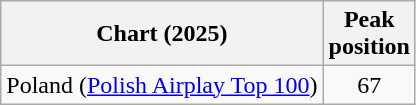<table class="wikitable">
<tr>
<th>Chart (2025)</th>
<th>Peak<br>position</th>
</tr>
<tr>
<td>Poland (<a href='#'>Polish Airplay Top 100</a>)</td>
<td align="center">67</td>
</tr>
</table>
